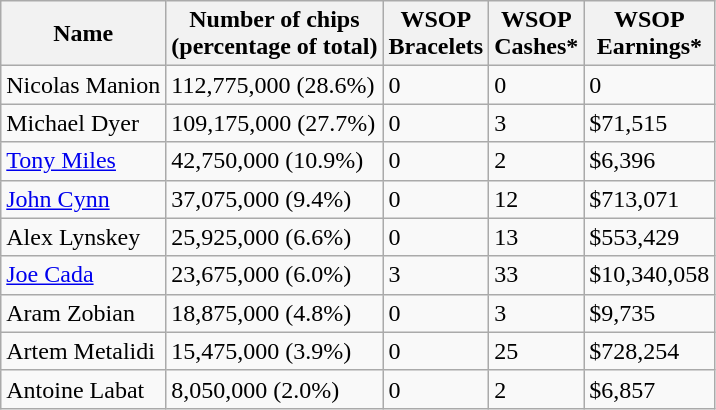<table class="wikitable sortable">
<tr>
<th>Name</th>
<th>Number of chips<br>(percentage of total)</th>
<th>WSOP<br>Bracelets</th>
<th>WSOP<br>Cashes*</th>
<th>WSOP<br>Earnings*</th>
</tr>
<tr>
<td> Nicolas Manion</td>
<td>112,775,000 (28.6%)</td>
<td>0</td>
<td>0</td>
<td>0</td>
</tr>
<tr>
<td> Michael Dyer</td>
<td>109,175,000 (27.7%)</td>
<td>0</td>
<td>3</td>
<td>$71,515</td>
</tr>
<tr>
<td> <a href='#'>Tony Miles</a></td>
<td>42,750,000 (10.9%)</td>
<td>0</td>
<td>2</td>
<td>$6,396</td>
</tr>
<tr>
<td> <a href='#'>John Cynn</a></td>
<td>37,075,000 (9.4%)</td>
<td>0</td>
<td>12</td>
<td>$713,071</td>
</tr>
<tr>
<td> Alex Lynskey</td>
<td>25,925,000 (6.6%)</td>
<td>0</td>
<td>13</td>
<td>$553,429</td>
</tr>
<tr>
<td> <a href='#'>Joe Cada</a></td>
<td>23,675,000 (6.0%)</td>
<td>3</td>
<td>33</td>
<td>$10,340,058</td>
</tr>
<tr>
<td> Aram Zobian</td>
<td>18,875,000 (4.8%)</td>
<td>0</td>
<td>3</td>
<td>$9,735</td>
</tr>
<tr>
<td> Artem Metalidi</td>
<td>15,475,000 (3.9%)</td>
<td>0</td>
<td>25</td>
<td>$728,254</td>
</tr>
<tr>
<td> Antoine Labat</td>
<td>8,050,000 (2.0%)</td>
<td>0</td>
<td>2</td>
<td>$6,857</td>
</tr>
</table>
